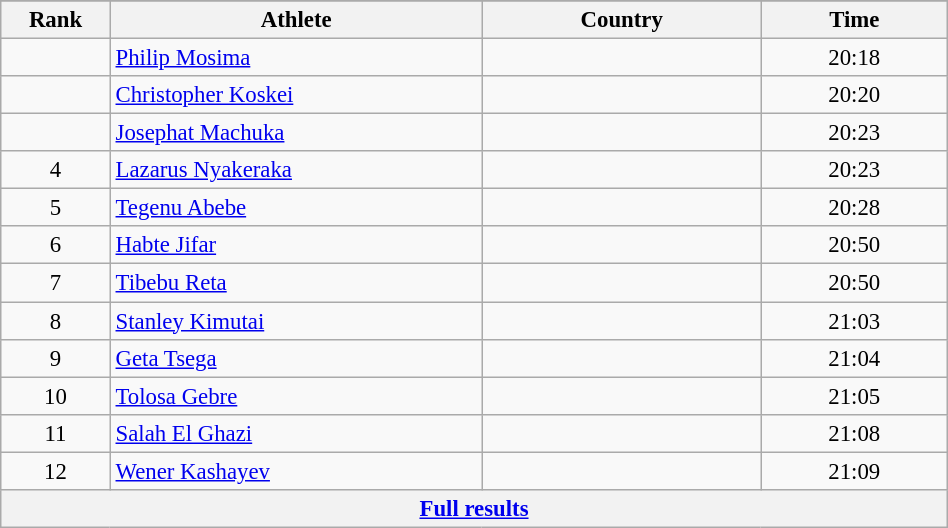<table class="wikitable sortable" style=" text-align:center; font-size:95%;" width="50%">
<tr>
</tr>
<tr>
<th width=5%>Rank</th>
<th width=20%>Athlete</th>
<th width=15%>Country</th>
<th width=10%>Time</th>
</tr>
<tr>
<td align=center></td>
<td align=left><a href='#'>Philip Mosima</a></td>
<td align=left></td>
<td>20:18</td>
</tr>
<tr>
<td align=center></td>
<td align=left><a href='#'>Christopher Koskei</a></td>
<td align=left></td>
<td>20:20</td>
</tr>
<tr>
<td align=center></td>
<td align=left><a href='#'>Josephat Machuka</a></td>
<td align=left></td>
<td>20:23</td>
</tr>
<tr>
<td align=center>4</td>
<td align=left><a href='#'>Lazarus Nyakeraka</a></td>
<td align=left></td>
<td>20:23</td>
</tr>
<tr>
<td align=center>5</td>
<td align=left><a href='#'>Tegenu Abebe</a></td>
<td align=left></td>
<td>20:28</td>
</tr>
<tr>
<td align=center>6</td>
<td align=left><a href='#'>Habte Jifar</a></td>
<td align=left></td>
<td>20:50</td>
</tr>
<tr>
<td align=center>7</td>
<td align=left><a href='#'>Tibebu Reta</a></td>
<td align=left></td>
<td>20:50</td>
</tr>
<tr>
<td align=center>8</td>
<td align=left><a href='#'>Stanley Kimutai</a></td>
<td align=left></td>
<td>21:03</td>
</tr>
<tr>
<td align=center>9</td>
<td align=left><a href='#'>Geta Tsega</a></td>
<td align=left></td>
<td>21:04</td>
</tr>
<tr>
<td align=center>10</td>
<td align=left><a href='#'>Tolosa Gebre</a></td>
<td align=left></td>
<td>21:05</td>
</tr>
<tr>
<td align=center>11</td>
<td align=left><a href='#'>Salah El Ghazi</a></td>
<td align=left></td>
<td>21:08</td>
</tr>
<tr>
<td align=center>12</td>
<td align=left><a href='#'>Wener Kashayev</a></td>
<td align=left></td>
<td>21:09</td>
</tr>
<tr class="sortbottom">
<th colspan=4 align=center><a href='#'>Full results</a></th>
</tr>
</table>
